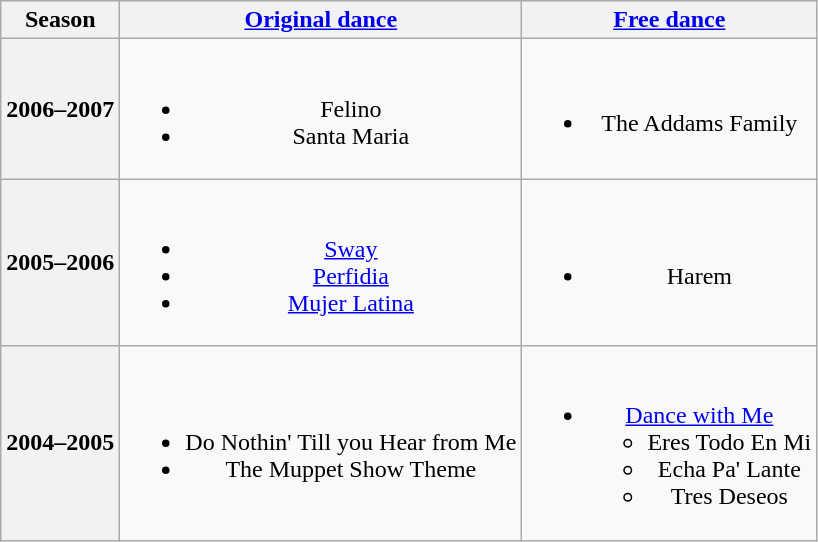<table class="wikitable" style="text-align:center">
<tr>
<th>Season</th>
<th><a href='#'>Original dance</a></th>
<th><a href='#'>Free dance</a></th>
</tr>
<tr>
<th>2006–2007 <br> </th>
<td><br><ul><li>Felino <br></li><li>Santa Maria <br></li></ul></td>
<td><br><ul><li>The Addams Family <br></li></ul></td>
</tr>
<tr>
<th>2005–2006 <br> </th>
<td><br><ul><li> <a href='#'>Sway</a> <br></li><li> <a href='#'>Perfidia</a> <br></li><li> <a href='#'>Mujer Latina</a> <br></li></ul></td>
<td><br><ul><li>Harem <br></li></ul></td>
</tr>
<tr>
<th>2004–2005 <br> </th>
<td><br><ul><li> Do Nothin' Till you Hear from Me <br></li><li> The Muppet Show Theme</li></ul></td>
<td><br><ul><li><a href='#'>Dance with Me</a><ul><li>Eres Todo En Mi</li><li>Echa Pa' Lante</li><li>Tres Deseos</li></ul></li></ul></td>
</tr>
</table>
